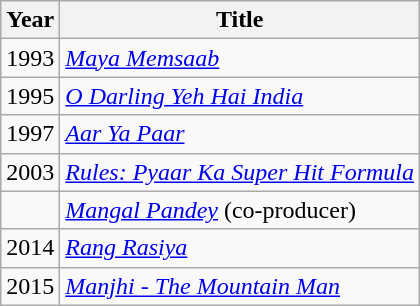<table class="wikitable">
<tr>
<th>Year</th>
<th>Title</th>
</tr>
<tr>
<td>1993</td>
<td><em><a href='#'>Maya Memsaab</a></em></td>
</tr>
<tr>
<td>1995</td>
<td><em><a href='#'>O Darling Yeh Hai India</a></em></td>
</tr>
<tr>
<td>1997</td>
<td><em><a href='#'>Aar Ya Paar</a></em></td>
</tr>
<tr>
<td>2003</td>
<td><em><a href='#'>Rules: Pyaar Ka Super Hit Formula</a></em></td>
</tr>
<tr>
<td></td>
<td><em><a href='#'>Mangal Pandey</a></em> (co-producer)</td>
</tr>
<tr>
<td>2014</td>
<td><em><a href='#'>Rang Rasiya</a></em></td>
</tr>
<tr>
<td>2015</td>
<td><em><a href='#'>Manjhi - The Mountain Man</a></em></td>
</tr>
</table>
